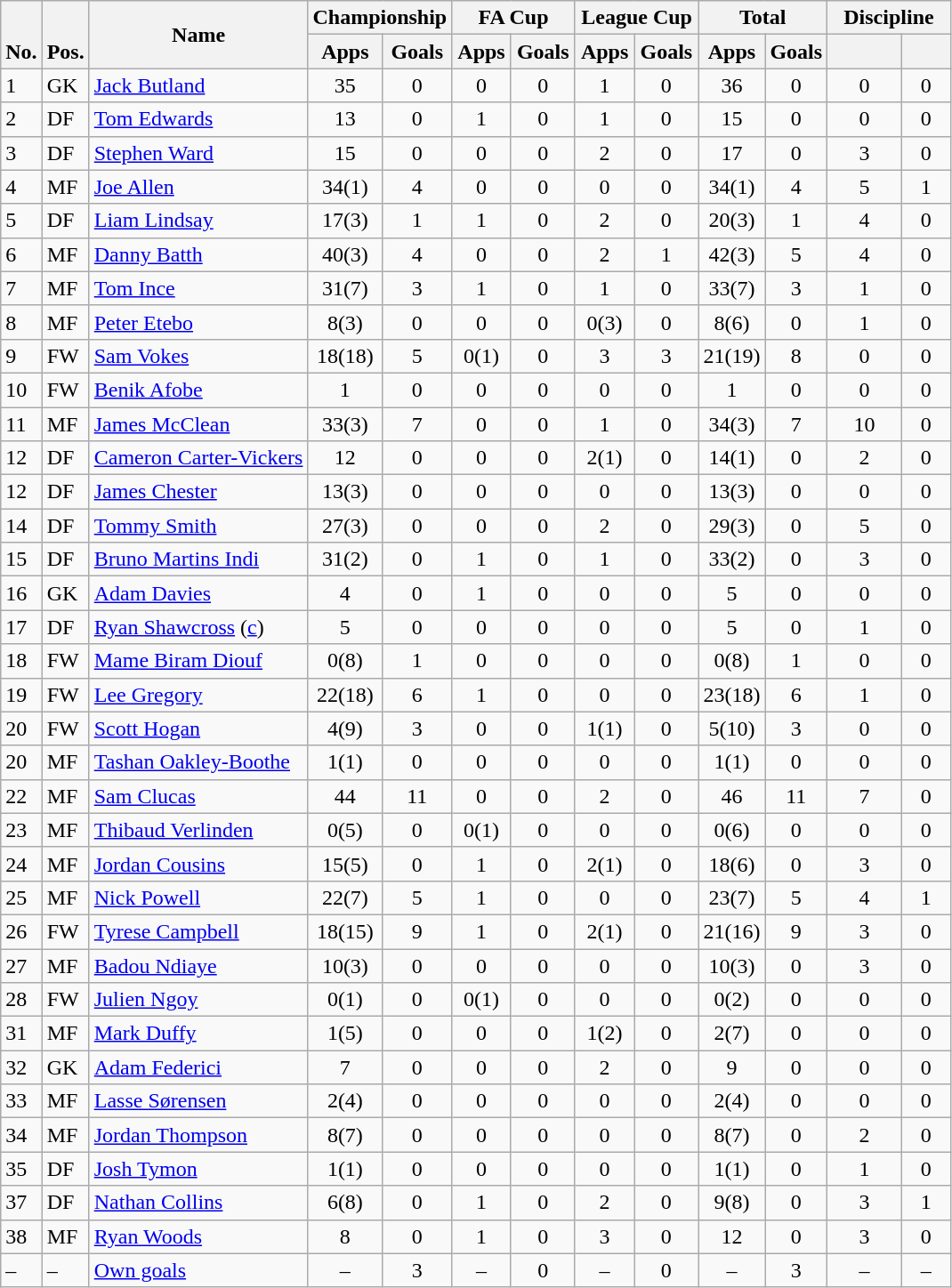<table class="wikitable" style="text-align:center">
<tr>
<th rowspan="2" valign="bottom">No.</th>
<th rowspan="2" valign="bottom">Pos.</th>
<th rowspan="2">Name</th>
<th colspan="2" width="85">Championship</th>
<th colspan="2" width="85">FA Cup</th>
<th colspan="2" width="85">League Cup</th>
<th colspan="2" width="85">Total</th>
<th colspan="2" width="85">Discipline</th>
</tr>
<tr>
<th>Apps</th>
<th>Goals</th>
<th>Apps</th>
<th>Goals</th>
<th>Apps</th>
<th>Goals</th>
<th>Apps</th>
<th>Goals</th>
<th></th>
<th></th>
</tr>
<tr>
<td align="left">1</td>
<td align="left">GK</td>
<td align="left"> <a href='#'>Jack Butland</a></td>
<td>35</td>
<td>0</td>
<td>0</td>
<td>0</td>
<td>1</td>
<td>0</td>
<td>36</td>
<td>0</td>
<td>0</td>
<td>0</td>
</tr>
<tr>
<td align="left">2</td>
<td align="left">DF</td>
<td align="left"> <a href='#'>Tom Edwards</a></td>
<td>13</td>
<td>0</td>
<td>1</td>
<td>0</td>
<td>1</td>
<td>0</td>
<td>15</td>
<td>0</td>
<td>0</td>
<td>0</td>
</tr>
<tr>
<td align="left">3</td>
<td align="left">DF</td>
<td align="left"> <a href='#'>Stephen Ward</a></td>
<td>15</td>
<td>0</td>
<td>0</td>
<td>0</td>
<td>2</td>
<td>0</td>
<td>17</td>
<td>0</td>
<td>3</td>
<td>0</td>
</tr>
<tr>
<td align="left">4</td>
<td align="left">MF</td>
<td align="left"> <a href='#'>Joe Allen</a></td>
<td>34(1)</td>
<td>4</td>
<td>0</td>
<td>0</td>
<td>0</td>
<td>0</td>
<td>34(1)</td>
<td>4</td>
<td>5</td>
<td>1</td>
</tr>
<tr>
<td align="left">5</td>
<td align="left">DF</td>
<td align="left"> <a href='#'>Liam Lindsay</a></td>
<td>17(3)</td>
<td>1</td>
<td>1</td>
<td>0</td>
<td>2</td>
<td>0</td>
<td>20(3)</td>
<td>1</td>
<td>4</td>
<td>0</td>
</tr>
<tr>
<td align="left">6</td>
<td align="left">MF</td>
<td align="left"> <a href='#'>Danny Batth</a></td>
<td>40(3)</td>
<td>4</td>
<td>0</td>
<td>0</td>
<td>2</td>
<td>1</td>
<td>42(3)</td>
<td>5</td>
<td>4</td>
<td>0</td>
</tr>
<tr>
<td align="left">7</td>
<td align="left">MF</td>
<td align="left"> <a href='#'>Tom Ince</a></td>
<td>31(7)</td>
<td>3</td>
<td>1</td>
<td>0</td>
<td>1</td>
<td>0</td>
<td>33(7)</td>
<td>3</td>
<td>1</td>
<td>0</td>
</tr>
<tr>
<td align="left">8</td>
<td align="left">MF</td>
<td align="left"> <a href='#'>Peter Etebo</a></td>
<td>8(3)</td>
<td>0</td>
<td>0</td>
<td>0</td>
<td>0(3)</td>
<td>0</td>
<td>8(6)</td>
<td>0</td>
<td>1</td>
<td>0</td>
</tr>
<tr>
<td align="left">9</td>
<td align="left">FW</td>
<td align="left"> <a href='#'>Sam Vokes</a></td>
<td>18(18)</td>
<td>5</td>
<td>0(1)</td>
<td>0</td>
<td>3</td>
<td>3</td>
<td>21(19)</td>
<td>8</td>
<td>0</td>
<td>0</td>
</tr>
<tr>
<td align="left">10</td>
<td align="left">FW</td>
<td align="left"> <a href='#'>Benik Afobe</a></td>
<td>1</td>
<td>0</td>
<td>0</td>
<td>0</td>
<td>0</td>
<td>0</td>
<td>1</td>
<td>0</td>
<td>0</td>
<td>0</td>
</tr>
<tr>
<td align="left">11</td>
<td align="left">MF</td>
<td align="left"> <a href='#'>James McClean</a></td>
<td>33(3)</td>
<td>7</td>
<td>0</td>
<td>0</td>
<td>1</td>
<td>0</td>
<td>34(3)</td>
<td>7</td>
<td>10</td>
<td>0</td>
</tr>
<tr>
<td align="left">12</td>
<td align="left">DF</td>
<td align="left"> <a href='#'>Cameron Carter-Vickers</a></td>
<td>12</td>
<td>0</td>
<td>0</td>
<td>0</td>
<td>2(1)</td>
<td>0</td>
<td>14(1)</td>
<td>0</td>
<td>2</td>
<td>0</td>
</tr>
<tr>
<td align="left">12</td>
<td align="left">DF</td>
<td align="left"> <a href='#'>James Chester</a></td>
<td>13(3)</td>
<td>0</td>
<td>0</td>
<td>0</td>
<td>0</td>
<td>0</td>
<td>13(3)</td>
<td>0</td>
<td>0</td>
<td>0</td>
</tr>
<tr>
<td align="left">14</td>
<td align="left">DF</td>
<td align="left"> <a href='#'>Tommy Smith</a></td>
<td>27(3)</td>
<td>0</td>
<td>0</td>
<td>0</td>
<td>2</td>
<td>0</td>
<td>29(3)</td>
<td>0</td>
<td>5</td>
<td>0</td>
</tr>
<tr>
<td align="left">15</td>
<td align="left">DF</td>
<td align="left"> <a href='#'>Bruno Martins Indi</a></td>
<td>31(2)</td>
<td>0</td>
<td>1</td>
<td>0</td>
<td>1</td>
<td>0</td>
<td>33(2)</td>
<td>0</td>
<td>3</td>
<td>0</td>
</tr>
<tr>
<td align="left">16</td>
<td align="left">GK</td>
<td align="left"> <a href='#'>Adam Davies</a></td>
<td>4</td>
<td>0</td>
<td>1</td>
<td>0</td>
<td>0</td>
<td>0</td>
<td>5</td>
<td>0</td>
<td>0</td>
<td>0</td>
</tr>
<tr>
<td align="left">17</td>
<td align="left">DF</td>
<td align="left"> <a href='#'>Ryan Shawcross</a> (<a href='#'>c</a>)</td>
<td>5</td>
<td>0</td>
<td>0</td>
<td>0</td>
<td>0</td>
<td>0</td>
<td>5</td>
<td>0</td>
<td>1</td>
<td>0</td>
</tr>
<tr>
<td align="left">18</td>
<td align="left">FW</td>
<td align="left"> <a href='#'>Mame Biram Diouf</a></td>
<td>0(8)</td>
<td>1</td>
<td>0</td>
<td>0</td>
<td>0</td>
<td>0</td>
<td>0(8)</td>
<td>1</td>
<td>0</td>
<td>0</td>
</tr>
<tr>
<td align="left">19</td>
<td align="left">FW</td>
<td align="left"> <a href='#'>Lee Gregory</a></td>
<td>22(18)</td>
<td>6</td>
<td>1</td>
<td>0</td>
<td>0</td>
<td>0</td>
<td>23(18)</td>
<td>6</td>
<td>1</td>
<td>0</td>
</tr>
<tr>
<td align="left">20</td>
<td align="left">FW</td>
<td align="left"> <a href='#'>Scott Hogan</a></td>
<td>4(9)</td>
<td>3</td>
<td>0</td>
<td>0</td>
<td>1(1)</td>
<td>0</td>
<td>5(10)</td>
<td>3</td>
<td>0</td>
<td>0</td>
</tr>
<tr>
<td align="left">20</td>
<td align="left">MF</td>
<td align="left"> <a href='#'>Tashan Oakley-Boothe</a></td>
<td>1(1)</td>
<td>0</td>
<td>0</td>
<td>0</td>
<td>0</td>
<td>0</td>
<td>1(1)</td>
<td>0</td>
<td>0</td>
<td>0</td>
</tr>
<tr>
<td align="left">22</td>
<td align="left">MF</td>
<td align="left"> <a href='#'>Sam Clucas</a></td>
<td>44</td>
<td>11</td>
<td>0</td>
<td>0</td>
<td>2</td>
<td>0</td>
<td>46</td>
<td>11</td>
<td>7</td>
<td>0</td>
</tr>
<tr>
<td align="left">23</td>
<td align="left">MF</td>
<td align="left"> <a href='#'>Thibaud Verlinden</a></td>
<td>0(5)</td>
<td>0</td>
<td>0(1)</td>
<td>0</td>
<td>0</td>
<td>0</td>
<td>0(6)</td>
<td>0</td>
<td>0</td>
<td>0</td>
</tr>
<tr>
<td align="left">24</td>
<td align="left">MF</td>
<td align="left"> <a href='#'>Jordan Cousins</a></td>
<td>15(5)</td>
<td>0</td>
<td>1</td>
<td>0</td>
<td>2(1)</td>
<td>0</td>
<td>18(6)</td>
<td>0</td>
<td>3</td>
<td>0</td>
</tr>
<tr>
<td align="left">25</td>
<td align="left">MF</td>
<td align="left"> <a href='#'>Nick Powell</a></td>
<td>22(7)</td>
<td>5</td>
<td>1</td>
<td>0</td>
<td>0</td>
<td>0</td>
<td>23(7)</td>
<td>5</td>
<td>4</td>
<td>1</td>
</tr>
<tr>
<td align="left">26</td>
<td align="left">FW</td>
<td align="left"> <a href='#'>Tyrese Campbell</a></td>
<td>18(15)</td>
<td>9</td>
<td>1</td>
<td>0</td>
<td>2(1)</td>
<td>0</td>
<td>21(16)</td>
<td>9</td>
<td>3</td>
<td>0</td>
</tr>
<tr>
<td align="left">27</td>
<td align="left">MF</td>
<td align="left"> <a href='#'>Badou Ndiaye</a></td>
<td>10(3)</td>
<td>0</td>
<td>0</td>
<td>0</td>
<td>0</td>
<td>0</td>
<td>10(3)</td>
<td>0</td>
<td>3</td>
<td>0</td>
</tr>
<tr>
<td align="left">28</td>
<td align="left">FW</td>
<td align="left"> <a href='#'>Julien Ngoy</a></td>
<td>0(1)</td>
<td>0</td>
<td>0(1)</td>
<td>0</td>
<td>0</td>
<td>0</td>
<td>0(2)</td>
<td>0</td>
<td>0</td>
<td>0</td>
</tr>
<tr>
<td align="left">31</td>
<td align="left">MF</td>
<td align="left"> <a href='#'>Mark Duffy</a></td>
<td>1(5)</td>
<td>0</td>
<td>0</td>
<td>0</td>
<td>1(2)</td>
<td>0</td>
<td>2(7)</td>
<td>0</td>
<td>0</td>
<td>0</td>
</tr>
<tr>
<td align="left">32</td>
<td align="left">GK</td>
<td align="left"> <a href='#'>Adam Federici</a></td>
<td>7</td>
<td>0</td>
<td>0</td>
<td>0</td>
<td>2</td>
<td>0</td>
<td>9</td>
<td>0</td>
<td>0</td>
<td>0</td>
</tr>
<tr>
<td align="left">33</td>
<td align="left">MF</td>
<td align="left"> <a href='#'>Lasse Sørensen</a></td>
<td>2(4)</td>
<td>0</td>
<td>0</td>
<td>0</td>
<td>0</td>
<td>0</td>
<td>2(4)</td>
<td>0</td>
<td>0</td>
<td>0</td>
</tr>
<tr>
<td align="left">34</td>
<td align="left">MF</td>
<td align="left"> <a href='#'>Jordan Thompson</a></td>
<td>8(7)</td>
<td>0</td>
<td>0</td>
<td>0</td>
<td>0</td>
<td>0</td>
<td>8(7)</td>
<td>0</td>
<td>2</td>
<td>0</td>
</tr>
<tr>
<td align="left">35</td>
<td align="left">DF</td>
<td align="left"> <a href='#'>Josh Tymon</a></td>
<td>1(1)</td>
<td>0</td>
<td>0</td>
<td>0</td>
<td>0</td>
<td>0</td>
<td>1(1)</td>
<td>0</td>
<td>1</td>
<td>0</td>
</tr>
<tr>
<td align="left">37</td>
<td align="left">DF</td>
<td align="left"> <a href='#'>Nathan Collins</a></td>
<td>6(8)</td>
<td>0</td>
<td>1</td>
<td>0</td>
<td>2</td>
<td>0</td>
<td>9(8)</td>
<td>0</td>
<td>3</td>
<td>1</td>
</tr>
<tr>
<td align="left">38</td>
<td align="left">MF</td>
<td align="left"> <a href='#'>Ryan Woods</a></td>
<td>8</td>
<td>0</td>
<td>1</td>
<td>0</td>
<td>3</td>
<td>0</td>
<td>12</td>
<td>0</td>
<td>3</td>
<td>0</td>
</tr>
<tr>
<td align="left">–</td>
<td align="left">–</td>
<td align="left"><a href='#'>Own goals</a></td>
<td>–</td>
<td>3</td>
<td>–</td>
<td>0</td>
<td>–</td>
<td>0</td>
<td>–</td>
<td>3</td>
<td>–</td>
<td>–</td>
</tr>
</table>
